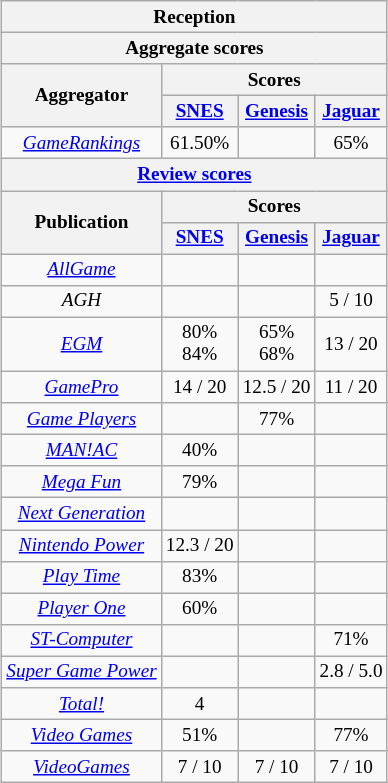<table class="wikitable collapsible" style="float:right; font-size:80%; text-align:center; margin:1em; margin-top:0; padding:0;" cellpadding="0">
<tr>
<th colspan=4 style="font-size: 100%">Reception</th>
</tr>
<tr>
<th colspan=4>Aggregate scores</th>
</tr>
<tr>
<th rowspan=2>Aggregator</th>
<th colspan=3>Scores</th>
</tr>
<tr>
<th><a href='#'>SNES</a></th>
<th><a href='#'>Genesis</a></th>
<th><a href='#'>Jaguar</a></th>
</tr>
<tr>
<td><em><a href='#'>GameRankings</a></em></td>
<td>61.50%</td>
<td></td>
<td>65%</td>
</tr>
<tr>
<th colspan=4><a href='#'>Review scores</a></th>
</tr>
<tr>
<th rowspan=2>Publication</th>
<th colspan=4>Scores</th>
</tr>
<tr>
<th><a href='#'>SNES</a></th>
<th><a href='#'>Genesis</a></th>
<th><a href='#'>Jaguar</a></th>
</tr>
<tr>
<td><em><a href='#'>AllGame</a></em></td>
<td></td>
<td></td>
<td></td>
</tr>
<tr>
<td><em>AGH</em></td>
<td></td>
<td></td>
<td>5 / 10</td>
</tr>
<tr>
<td><em><a href='#'>EGM</a></em></td>
<td>80%<br>84%</td>
<td>65%<br>68%</td>
<td>13 / 20</td>
</tr>
<tr>
<td><em><a href='#'>GamePro</a></em></td>
<td>14 / 20</td>
<td>12.5 / 20</td>
<td>11 / 20</td>
</tr>
<tr>
<td><em><a href='#'>Game Players</a></em></td>
<td></td>
<td>77%</td>
<td></td>
</tr>
<tr>
<td><em><a href='#'>MAN!AC</a></em></td>
<td>40%</td>
<td></td>
<td></td>
</tr>
<tr>
<td><em><a href='#'>Mega Fun</a></em></td>
<td>79%</td>
<td></td>
<td></td>
</tr>
<tr>
<td><em><a href='#'>Next Generation</a></em></td>
<td></td>
<td></td>
<td></td>
</tr>
<tr>
<td><em><a href='#'>Nintendo Power</a></em></td>
<td>12.3 / 20</td>
<td></td>
<td></td>
</tr>
<tr>
<td><em><a href='#'>Play Time</a></em></td>
<td>83%</td>
<td></td>
<td></td>
</tr>
<tr>
<td><em><a href='#'>Player One</a></em></td>
<td>60%</td>
<td></td>
<td></td>
</tr>
<tr>
<td><em><a href='#'>ST-Computer</a></em></td>
<td></td>
<td></td>
<td>71%</td>
</tr>
<tr>
<td><em><a href='#'>Super Game Power</a></em></td>
<td></td>
<td></td>
<td>2.8 / 5.0</td>
</tr>
<tr>
<td><em><a href='#'>Total!</a></em></td>
<td>4</td>
<td></td>
<td></td>
</tr>
<tr>
<td><em><a href='#'>Video Games</a></em></td>
<td>51%</td>
<td></td>
<td>77%</td>
</tr>
<tr>
<td><em><a href='#'>VideoGames</a></em></td>
<td>7 / 10</td>
<td>7 / 10</td>
<td>7 / 10</td>
</tr>
</table>
